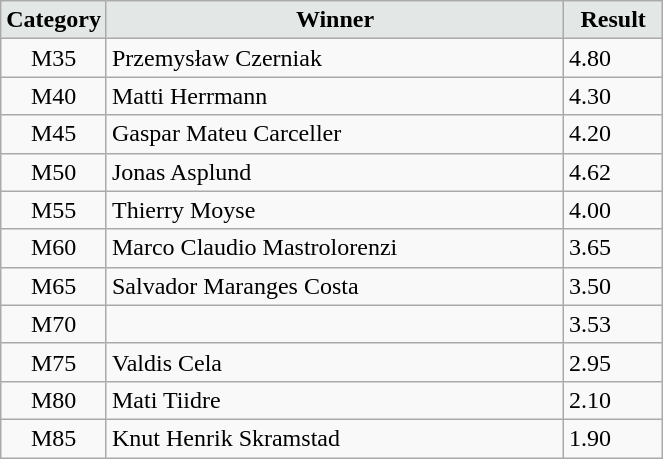<table class="wikitable" width=35%>
<tr>
<td width=15% align="center" bgcolor=#E3E7E6><strong>Category</strong></td>
<td align="center" bgcolor=#E3E7E6> <strong>Winner</strong></td>
<td width=15% align="center" bgcolor=#E3E7E6><strong>Result</strong></td>
</tr>
<tr>
<td align="center">M35</td>
<td> Przemysław Czerniak</td>
<td>4.80</td>
</tr>
<tr>
<td align="center">M40</td>
<td> Matti Herrmann</td>
<td>4.30</td>
</tr>
<tr>
<td align="center">M45</td>
<td> Gaspar Mateu Carceller</td>
<td>4.20</td>
</tr>
<tr>
<td align="center">M50</td>
<td> Jonas Asplund</td>
<td>4.62</td>
</tr>
<tr>
<td align="center">M55</td>
<td> Thierry Moyse</td>
<td>4.00</td>
</tr>
<tr>
<td align="center">M60</td>
<td> Marco Claudio Mastrolorenzi</td>
<td>3.65</td>
</tr>
<tr>
<td align="center">M65</td>
<td> Salvador Maranges Costa</td>
<td>3.50</td>
</tr>
<tr>
<td align="center">M70</td>
<td> </td>
<td>3.53</td>
</tr>
<tr>
<td align="center">M75</td>
<td> Valdis Cela</td>
<td>2.95</td>
</tr>
<tr>
<td align="center">M80</td>
<td> Mati Tiidre</td>
<td>2.10</td>
</tr>
<tr>
<td align="center">M85</td>
<td> Knut Henrik Skramstad</td>
<td>1.90</td>
</tr>
</table>
